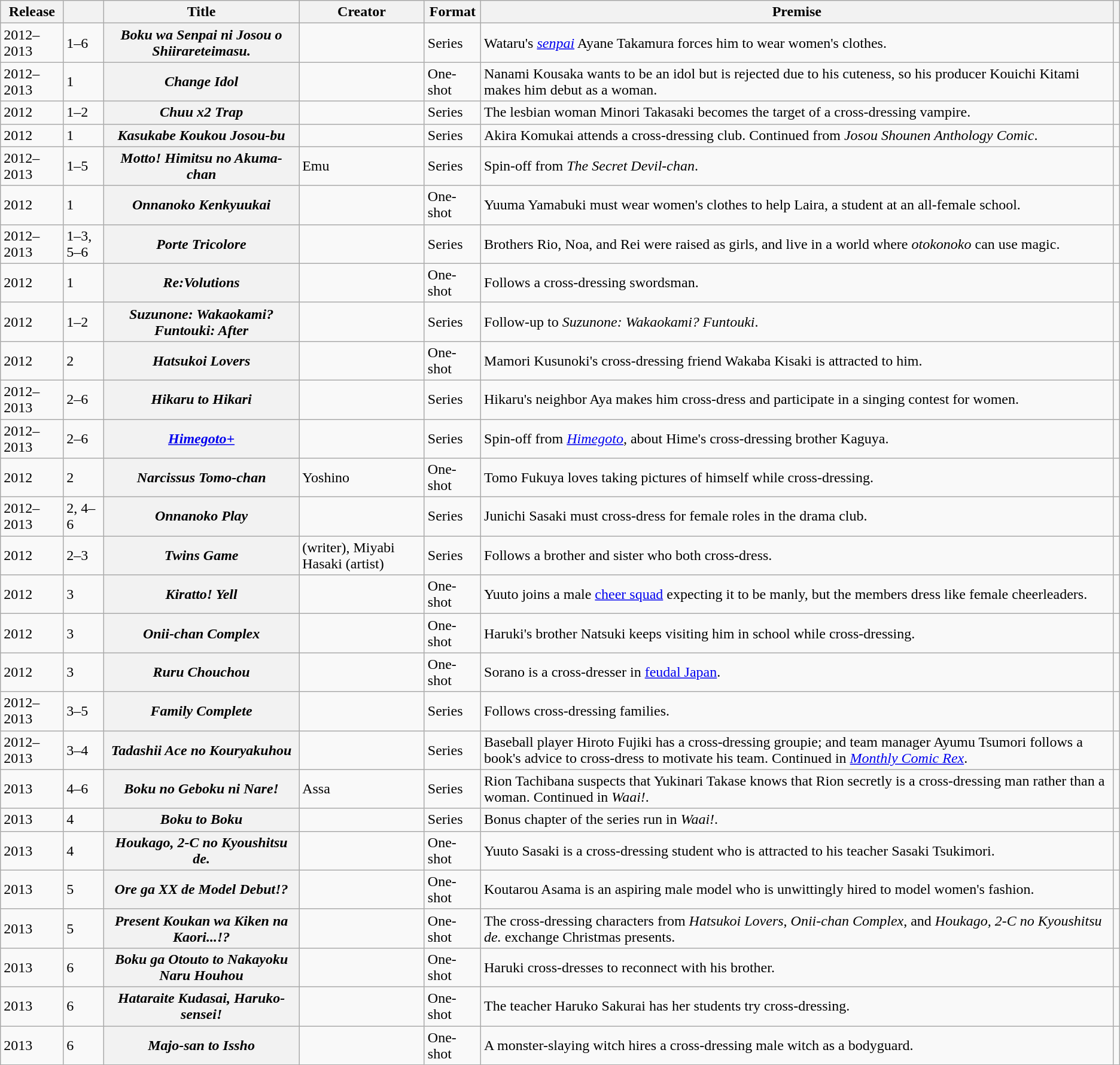<table class="wikitable sortable plainrowheaders">
<tr>
<th scope="col">Release</th>
<th scope="col"></th>
<th scope="col">Title</th>
<th scope="col">Creator</th>
<th scope="col">Format</th>
<th scope="col">Premise</th>
<th scope="col" class="unsortable" align="center"></th>
</tr>
<tr>
<td>2012–2013</td>
<td>1–6</td>
<th scope="row" style="text-align:center;"><em>Boku wa Senpai ni Josou o Shiirareteimasu.</em></th>
<td></td>
<td>Series</td>
<td>Wataru's <em><a href='#'>senpai</a></em> Ayane Takamura forces him to wear women's clothes.</td>
<td align="center"></td>
</tr>
<tr>
<td>2012–2013</td>
<td>1</td>
<th scope="row" style="text-align:center;"><em>Change Idol</em></th>
<td></td>
<td>One-shot</td>
<td>Nanami Kousaka wants to be an idol but is rejected due to his cuteness, so his producer Kouichi Kitami makes him debut as a woman.</td>
<td align="center"></td>
</tr>
<tr>
<td>2012</td>
<td>1–2</td>
<th scope="row" style="text-align:center;"><em>Chuu x2 Trap</em></th>
<td></td>
<td>Series</td>
<td>The lesbian woman Minori Takasaki becomes the target of a cross-dressing vampire.</td>
<td align="center"></td>
</tr>
<tr>
<td>2012</td>
<td>1</td>
<th scope="row" style="text-align:center;"><em>Kasukabe Koukou Josou-bu</em></th>
<td></td>
<td>Series</td>
<td>Akira Komukai attends a cross-dressing club. Continued from <em>Josou Shounen Anthology Comic</em>.</td>
<td align="center"></td>
</tr>
<tr>
<td>2012–2013</td>
<td>1–5</td>
<th scope="row" style="text-align:center;"><em>Motto! Himitsu no Akuma-chan</em></th>
<td>Emu</td>
<td>Series</td>
<td>Spin-off from <em>The Secret Devil-chan</em>.</td>
<td align="center"></td>
</tr>
<tr>
<td>2012</td>
<td>1</td>
<th scope="row" style="text-align:center;"><em>Onnanoko Kenkyuukai</em></th>
<td></td>
<td>One-shot</td>
<td>Yuuma Yamabuki must wear women's clothes to help Laira, a student at an all-female school.</td>
<td align="center"></td>
</tr>
<tr>
<td>2012–2013</td>
<td>1–3, 5–6</td>
<th scope="row" style="text-align:center;"><em>Porte Tricolore</em></th>
<td></td>
<td>Series</td>
<td>Brothers Rio, Noa, and Rei were raised as girls, and live in a world where <em>otokonoko</em> can use magic.</td>
<td align="center"></td>
</tr>
<tr>
<td>2012</td>
<td>1</td>
<th scope="row" style="text-align:center;"><em>Re:Volutions</em></th>
<td></td>
<td>One-shot</td>
<td>Follows a cross-dressing swordsman.</td>
<td align="center"></td>
</tr>
<tr>
<td>2012</td>
<td>1–2</td>
<th scope="row" style="text-align:center;"><em>Suzunone: Wakaokami? Funtouki: After</em></th>
<td></td>
<td>Series</td>
<td>Follow-up to <em>Suzunone: Wakaokami? Funtouki</em>.</td>
<td align="center"></td>
</tr>
<tr>
<td>2012</td>
<td>2</td>
<th scope="row" style="text-align:center;"><em>Hatsukoi Lovers</em></th>
<td></td>
<td>One-shot</td>
<td>Mamori Kusunoki's cross-dressing friend Wakaba Kisaki is attracted to him.</td>
<td align="center"></td>
</tr>
<tr>
<td>2012–2013</td>
<td>2–6</td>
<th scope="row" style="text-align:center;"><em>Hikaru to Hikari</em></th>
<td></td>
<td>Series</td>
<td>Hikaru's neighbor Aya makes him cross-dress and participate in a singing contest for women.</td>
<td align="center"></td>
</tr>
<tr>
<td>2012–2013</td>
<td>2–6</td>
<th scope="row" style="text-align:center;"><em><a href='#'>Himegoto+</a></em></th>
<td></td>
<td>Series</td>
<td>Spin-off from <em><a href='#'>Himegoto</a></em>, about Hime's cross-dressing brother Kaguya.</td>
<td align="center"></td>
</tr>
<tr>
<td>2012</td>
<td>2</td>
<th scope="row" style="text-align:center;"><em>Narcissus Tomo-chan</em></th>
<td>Yoshino</td>
<td>One-shot</td>
<td>Tomo Fukuya loves taking pictures of himself while cross-dressing.</td>
<td align="center"></td>
</tr>
<tr>
<td>2012–2013</td>
<td>2, 4–6</td>
<th scope="row" style="text-align:center;"><em>Onnanoko Play</em></th>
<td></td>
<td>Series</td>
<td>Junichi Sasaki must cross-dress for female roles in the drama club.</td>
<td align="center"></td>
</tr>
<tr>
<td>2012</td>
<td>2–3</td>
<th scope="row" style="text-align:center;"><em>Twins Game</em></th>
<td> (writer), Miyabi Hasaki (artist)</td>
<td>Series</td>
<td>Follows a brother and sister who both cross-dress.</td>
<td align="center"></td>
</tr>
<tr>
<td>2012</td>
<td>3</td>
<th scope="row" style="text-align:center;"><em>Kiratto! Yell</em></th>
<td></td>
<td>One-shot</td>
<td>Yuuto joins a male <a href='#'>cheer squad</a> expecting it to be manly, but the members dress like female cheerleaders.</td>
<td align="center"></td>
</tr>
<tr>
<td>2012</td>
<td>3</td>
<th scope="row" style="text-align:center;"><em>Onii-chan Complex</em></th>
<td></td>
<td>One-shot</td>
<td>Haruki's brother Natsuki keeps visiting him in school while cross-dressing.</td>
<td align="center"></td>
</tr>
<tr>
<td>2012</td>
<td>3</td>
<th scope="row" style="text-align:center;"><em>Ruru Chouchou</em></th>
<td></td>
<td>One-shot</td>
<td>Sorano is a cross-dresser in <a href='#'>feudal Japan</a>.</td>
<td align="center"></td>
</tr>
<tr>
<td>2012–2013</td>
<td>3–5</td>
<th scope="row" style="text-align:center;"><em>Family Complete</em></th>
<td></td>
<td>Series</td>
<td>Follows cross-dressing families.</td>
<td align="center"></td>
</tr>
<tr>
<td>2012–2013</td>
<td>3–4</td>
<th scope="row" style="text-align:center;"><em>Tadashii Ace no Kouryakuhou</em></th>
<td></td>
<td>Series</td>
<td>Baseball player Hiroto Fujiki has a cross-dressing groupie; and team manager Ayumu Tsumori follows a book's advice to cross-dress to motivate his team. Continued in <em><a href='#'>Monthly Comic Rex</a></em>.</td>
<td align="center"></td>
</tr>
<tr>
<td>2013</td>
<td>4–6</td>
<th scope="row" style="text-align:center;"><em>Boku no Geboku ni Nare!</em></th>
<td>Assa</td>
<td>Series</td>
<td>Rion Tachibana suspects that Yukinari Takase knows that Rion secretly is a cross-dressing man rather than a woman. Continued in <em>Waai!</em>.</td>
<td align="center"></td>
</tr>
<tr>
<td>2013</td>
<td>4</td>
<th scope="row" style="text-align:center;"><em>Boku to Boku</em></th>
<td></td>
<td>Series</td>
<td>Bonus chapter of the series run in <em>Waai!</em>.</td>
<td align="center"></td>
</tr>
<tr>
<td>2013</td>
<td>4</td>
<th scope="row" style="text-align:center;"><em>Houkago, 2-C no Kyoushitsu de.</em></th>
<td></td>
<td>One-shot</td>
<td>Yuuto Sasaki is a cross-dressing student who is attracted to his teacher Sasaki Tsukimori.</td>
<td align="center"></td>
</tr>
<tr>
<td>2013</td>
<td>5</td>
<th scope="row" style="text-align:center;"><em>Ore ga XX de Model Debut!?</em></th>
<td></td>
<td>One-shot</td>
<td>Koutarou Asama is an aspiring male model who is unwittingly hired to model women's fashion.</td>
<td align="center"></td>
</tr>
<tr>
<td>2013</td>
<td>5</td>
<th scope="row" style="text-align:center;"><em>Present Koukan wa Kiken na Kaori...!?</em></th>
<td></td>
<td>One-shot</td>
<td>The cross-dressing characters from <em>Hatsukoi Lovers</em>, <em>Onii-chan Complex</em>, and <em>Houkago, 2-C no Kyoushitsu de.</em> exchange Christmas presents.</td>
<td align="center"></td>
</tr>
<tr>
<td>2013</td>
<td>6</td>
<th scope="row" style="text-align:center;"><em>Boku ga Otouto to Nakayoku Naru Houhou</em></th>
<td></td>
<td>One-shot</td>
<td>Haruki cross-dresses to reconnect with his brother.</td>
<td align="center"></td>
</tr>
<tr>
<td>2013</td>
<td>6</td>
<th scope="row" style="text-align:center;"><em>Hataraite Kudasai, Haruko-sensei!</em></th>
<td></td>
<td>One-shot</td>
<td>The teacher Haruko Sakurai has her students try cross-dressing.</td>
<td align="center"></td>
</tr>
<tr>
<td>2013</td>
<td>6</td>
<th scope="row" style="text-align:center;"><em>Majo-san to Issho</em></th>
<td></td>
<td>One-shot</td>
<td>A monster-slaying witch hires a cross-dressing male witch as a bodyguard.</td>
<td align="center"></td>
</tr>
</table>
